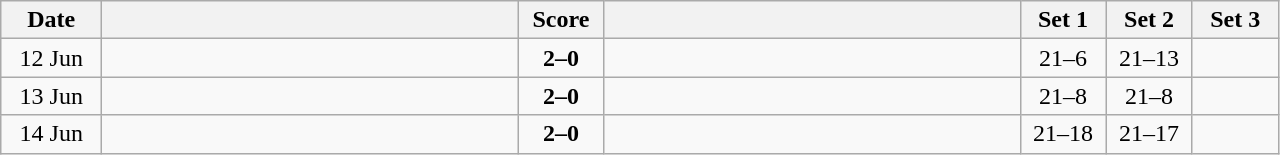<table class="wikitable" style="text-align: center;">
<tr>
<th width="60">Date</th>
<th align="right" width="270"></th>
<th width="50">Score</th>
<th align="left" width="270"></th>
<th width="50">Set 1</th>
<th width="50">Set 2</th>
<th width="50">Set 3</th>
</tr>
<tr>
<td>12 Jun</td>
<td align=left><strong></strong></td>
<td align=center><strong>2–0</strong></td>
<td align=left></td>
<td>21–6</td>
<td>21–13</td>
<td></td>
</tr>
<tr>
<td>13 Jun</td>
<td align=left><strong></strong></td>
<td align=center><strong>2–0</strong></td>
<td align=left></td>
<td>21–8</td>
<td>21–8</td>
<td></td>
</tr>
<tr>
<td>14 Jun</td>
<td align=left><strong></strong></td>
<td align=center><strong>2–0</strong></td>
<td align=left></td>
<td>21–18</td>
<td>21–17</td>
<td></td>
</tr>
</table>
